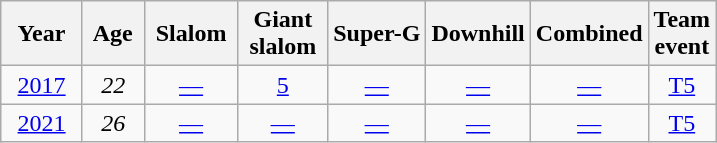<table class=wikitable style="text-align:center">
<tr>
<th>  Year  </th>
<th> Age </th>
<th> Slalom </th>
<th> Giant <br> slalom </th>
<th>Super-G</th>
<th>Downhill</th>
<th>Combined</th>
<th>Team<br>event</th>
</tr>
<tr>
<td><a href='#'>2017</a></td>
<td><em>22</em></td>
<td><a href='#'>—</a></td>
<td><a href='#'>5</a></td>
<td><a href='#'>—</a></td>
<td><a href='#'>—</a></td>
<td><a href='#'>—</a></td>
<td><a href='#'>T5</a></td>
</tr>
<tr>
<td><a href='#'>2021</a></td>
<td><em>26</em></td>
<td><a href='#'>—</a></td>
<td><a href='#'>—</a></td>
<td><a href='#'>—</a></td>
<td><a href='#'>—</a></td>
<td><a href='#'>—</a></td>
<td><a href='#'>T5</a></td>
</tr>
</table>
